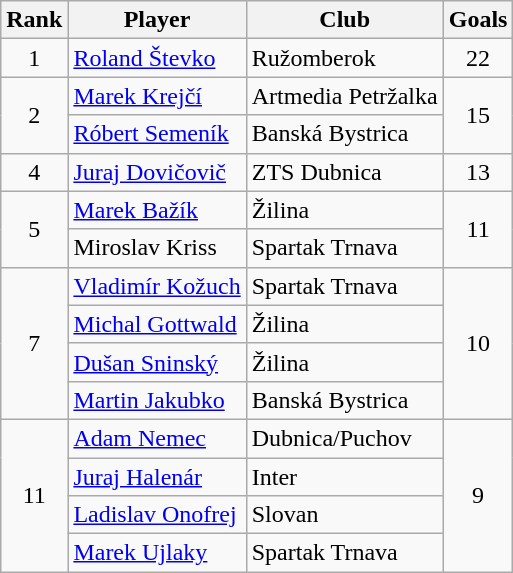<table class="wikitable" style="text-align:center">
<tr>
<th>Rank</th>
<th>Player</th>
<th>Club</th>
<th>Goals</th>
</tr>
<tr>
<td>1</td>
<td align="left"> <a href='#'>Roland Števko</a></td>
<td align="left">Ružomberok</td>
<td>22</td>
</tr>
<tr>
<td rowspan="2">2</td>
<td align="left"> <a href='#'>Marek Krejčí</a></td>
<td align="left">Artmedia Petržalka</td>
<td rowspan="2">15</td>
</tr>
<tr>
<td align="left"> <a href='#'>Róbert Semeník</a></td>
<td align="left">Banská Bystrica</td>
</tr>
<tr>
<td>4</td>
<td align="left"> <a href='#'>Juraj Dovičovič</a></td>
<td align="left">ZTS Dubnica</td>
<td>13</td>
</tr>
<tr>
<td rowspan=2>5</td>
<td align="left"> <a href='#'>Marek Bažík</a></td>
<td align="left">Žilina</td>
<td rowspan=2>11</td>
</tr>
<tr>
<td align="left"> Miroslav Kriss</td>
<td align="left">Spartak Trnava</td>
</tr>
<tr>
<td rowspan=4>7</td>
<td align="left"> <a href='#'>Vladimír Kožuch</a></td>
<td align="left">Spartak Trnava</td>
<td rowspan=4>10</td>
</tr>
<tr>
<td align="left"> <a href='#'>Michal Gottwald</a></td>
<td align="left">Žilina</td>
</tr>
<tr>
<td align="left"> <a href='#'>Dušan Sninský</a></td>
<td align="left">Žilina</td>
</tr>
<tr>
<td align="left"> <a href='#'>Martin Jakubko</a></td>
<td align="left">Banská Bystrica</td>
</tr>
<tr>
<td rowspan=4>11</td>
<td align="left"> <a href='#'>Adam Nemec</a></td>
<td align="left">Dubnica/Puchov</td>
<td rowspan=4>9</td>
</tr>
<tr>
<td align="left"> <a href='#'>Juraj Halenár</a></td>
<td align="left">Inter</td>
</tr>
<tr>
<td align="left"> <a href='#'>Ladislav Onofrej</a></td>
<td align="left">Slovan</td>
</tr>
<tr>
<td align="left"> <a href='#'>Marek Ujlaky</a></td>
<td align="left">Spartak Trnava</td>
</tr>
</table>
